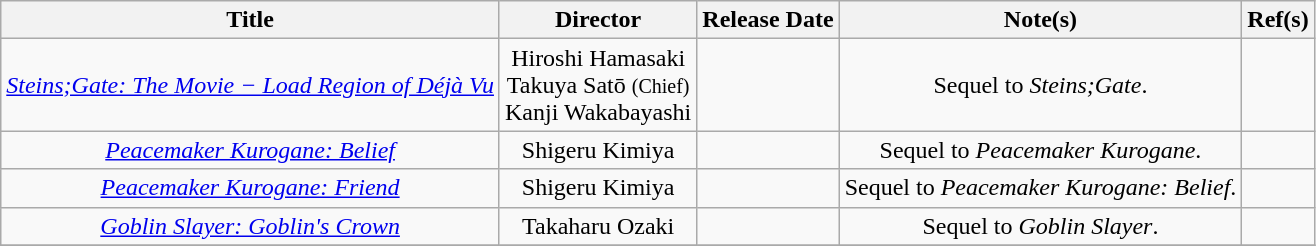<table class="wikitable sortable" style="text-align:center; margin=auto; ">
<tr>
<th scope="col">Title</th>
<th scope="col">Director</th>
<th scope="col">Release Date</th>
<th scope="col" class="unsortable">Note(s)</th>
<th scope="col" class="unsortable">Ref(s)</th>
</tr>
<tr>
<td><em><a href='#'>Steins;Gate: The Movie − Load Region of Déjà Vu</a></em></td>
<td>Hiroshi Hamasaki <small></small><br>Takuya Satō <small>(Chief)</small><br>Kanji Wakabayashi</td>
<td></td>
<td>Sequel to <em>Steins;Gate</em>.</td>
<td style="text-align:center;"></td>
</tr>
<tr>
<td><em><a href='#'>Peacemaker Kurogane: Belief</a></em></td>
<td>Shigeru Kimiya</td>
<td></td>
<td>Sequel to <em>Peacemaker Kurogane</em>.</td>
<td style="text-align:center;"></td>
</tr>
<tr>
<td><em><a href='#'>Peacemaker Kurogane: Friend</a></em></td>
<td>Shigeru Kimiya</td>
<td></td>
<td>Sequel to <em>Peacemaker Kurogane: Belief</em>.</td>
<td style="text-align:center;"></td>
</tr>
<tr>
<td><em><a href='#'>Goblin Slayer: Goblin's Crown</a></em></td>
<td>Takaharu Ozaki</td>
<td></td>
<td>Sequel to <em>Goblin Slayer</em>.</td>
<td style="text-align:center;"></td>
</tr>
<tr>
</tr>
</table>
